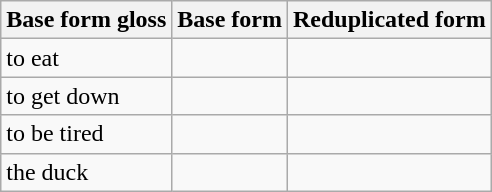<table class=wikitable>
<tr>
<th>Base form gloss</th>
<th>Base form</th>
<th>Reduplicated form</th>
</tr>
<tr>
<td>to eat</td>
<td></td>
<td></td>
</tr>
<tr>
<td>to get down</td>
<td></td>
<td></td>
</tr>
<tr>
<td>to be tired</td>
<td></td>
<td></td>
</tr>
<tr>
<td>the duck</td>
<td></td>
<td></td>
</tr>
</table>
